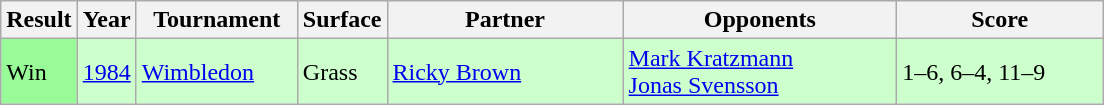<table class="sortable wikitable">
<tr>
<th style="width:40px;">Result</th>
<th style="width:30px;">Year</th>
<th style="width:100px;">Tournament</th>
<th style="width:50px;">Surface</th>
<th style="width:150px;">Partner</th>
<th style="width:175px;">Opponents</th>
<th style="width:130px;" class="unsortable">Score</th>
</tr>
<tr style="background:#ccffcc;">
<td style="background:#98fb98;">Win</td>
<td><a href='#'>1984</a></td>
<td><a href='#'>Wimbledon</a></td>
<td>Grass</td>
<td> <a href='#'>Ricky Brown</a></td>
<td> <a href='#'>Mark Kratzmann</a> <br>  <a href='#'>Jonas Svensson</a></td>
<td>1–6, 6–4, 11–9</td>
</tr>
</table>
